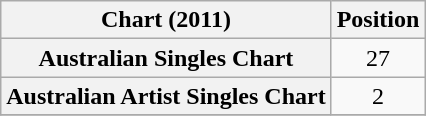<table class="wikitable sortable plainrowheaders" border="1">
<tr>
<th scope="col">Chart (2011)</th>
<th scope="col">Position</th>
</tr>
<tr>
<th scope="row">Australian Singles Chart</th>
<td style="text-align:center;">27</td>
</tr>
<tr>
<th scope="row">Australian Artist Singles Chart</th>
<td style="text-align:center;">2</td>
</tr>
<tr>
</tr>
</table>
